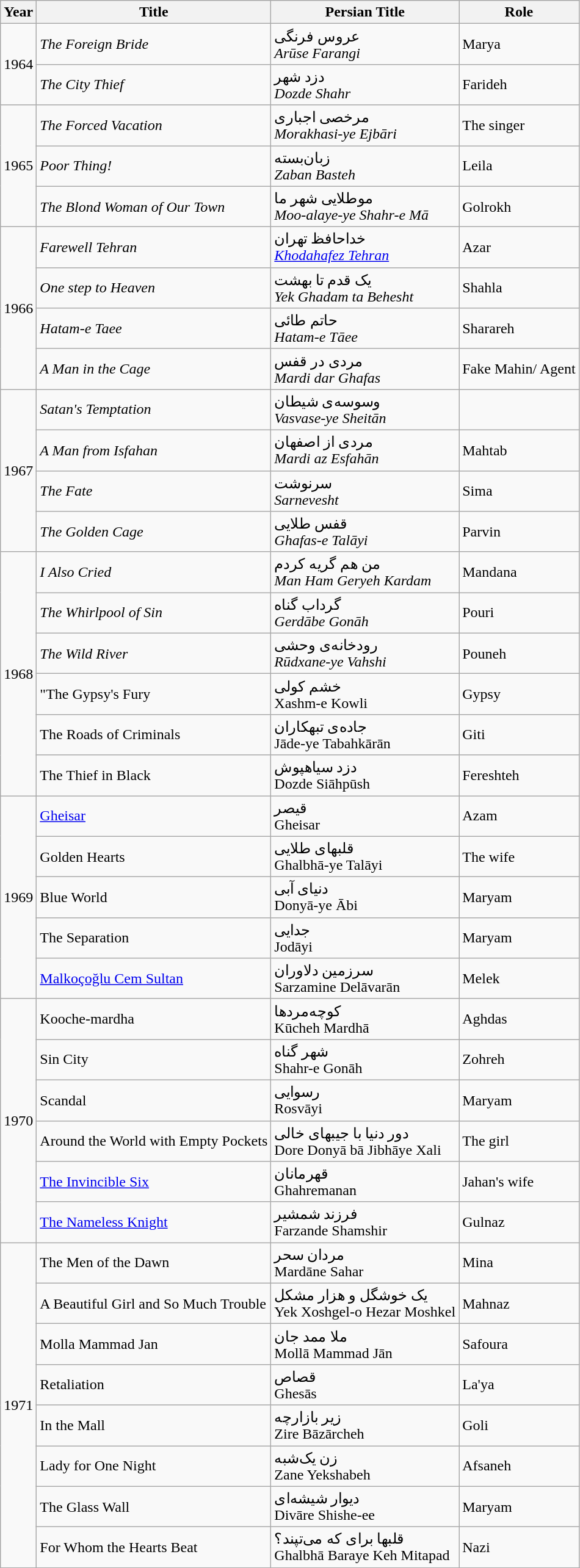<table class="wikitable">
<tr>
<th>Year</th>
<th>Title</th>
<th>Persian Title</th>
<th>Role</th>
</tr>
<tr>
<td rowspan="2">1964</td>
<td><em>The Foreign Bride</em></td>
<td>عروس فرنگی <br> <em>Arūse Farangi</em></td>
<td>Marya</td>
</tr>
<tr>
<td><em>The City Thief</em></td>
<td>دزد شهر <br> <em>Dozde Shahr</em></td>
<td>Farideh</td>
</tr>
<tr>
<td rowspan="3">1965</td>
<td><em>The Forced Vacation</em></td>
<td>مرخصی اجباری <br> <em>Morakhasi-ye Ejbāri</em></td>
<td>The singer</td>
</tr>
<tr>
<td><em>Poor Thing!</em></td>
<td>زبان‌بسته <br> <em>Zaban Basteh</em></td>
<td>Leila</td>
</tr>
<tr>
<td><em>The Blond Woman of Our Town</em></td>
<td>موطلایی شهر ما <br> <em>Moo-alaye-ye Shahr-e Mā</em></td>
<td>Golrokh</td>
</tr>
<tr>
<td rowspan="4">1966</td>
<td><em>Farewell Tehran </em></td>
<td>خداحافظ تهران <br> <em><a href='#'>Khodahafez Tehran</a></em></td>
<td>Azar</td>
</tr>
<tr>
<td><em>One step to Heaven</em></td>
<td>یک قدم تا بهشت <br> <em>Yek Ghadam ta Behesht</em></td>
<td>Shahla</td>
</tr>
<tr>
<td><em>Hatam-e Taee</em></td>
<td>حاتم طائی <br> <em>Hatam-e Tāee</em></td>
<td>Sharareh</td>
</tr>
<tr>
<td><em>A Man in the Cage </em></td>
<td>مردی در قفس <br> <em>Mardi dar Ghafas</em></td>
<td>Fake Mahin/ Agent</td>
</tr>
<tr>
<td rowspan="4">1967</td>
<td><em>Satan's Temptation </em></td>
<td>وسوسه‌ی شیطان <br> <em>Vasvase-ye Sheitān</em></td>
<td></td>
</tr>
<tr>
<td><em>A Man from Isfahan</em></td>
<td>مردی از اصفهان <br> <em>Mardi az Esfahān</em></td>
<td>Mahtab</td>
</tr>
<tr>
<td><em>The Fate</em></td>
<td>سرنوشت <br> <em>Sarnevesht</em></td>
<td>Sima</td>
</tr>
<tr>
<td><em>The Golden Cage</em></td>
<td>قفس طلایی <br> <em>Ghafas-e Talāyi</em></td>
<td>Parvin</td>
</tr>
<tr>
<td rowspan="6">1968</td>
<td><em>I Also Cried</em></td>
<td>من هم گریه کردم <br> <em>Man Ham Geryeh Kardam</em></td>
<td>Mandana</td>
</tr>
<tr>
<td><em>The Whirlpool of Sin</em></td>
<td>گرداب گناه <br> <em>Gerdābe Gonāh</em></td>
<td>Pouri</td>
</tr>
<tr>
<td><em>The Wild River</em></td>
<td>رودخانه‌ی وحشی <br> <em>Rūdxane-ye Vahshi</em></td>
<td>Pouneh</td>
</tr>
<tr>
<td>"The Gypsy's Fury<em></td>
<td>خشم کولی <br> </em>Xashm-e Kowli<em></td>
<td>Gypsy</td>
</tr>
<tr>
<td></em>The Roads of Criminals<em></td>
<td>جاده‌ی تبهکاران <br> </em>Jāde-ye Tabahkārān<em></td>
<td>Giti</td>
</tr>
<tr>
<td></em>The Thief in Black<em></td>
<td>دزد سیاهپوش <br> </em>Dozde Siāhpūsh<em></td>
<td>Fereshteh</td>
</tr>
<tr>
<td rowspan="5">1969</td>
<td></em><a href='#'>Gheisar</a><em></td>
<td>قیصر <br> </em>Gheisar<em></td>
<td>Azam</td>
</tr>
<tr>
<td></em>Golden Hearts<em></td>
<td>قلبهای طلایی <br> </em>Ghalbhā-ye Talāyi<em></td>
<td>The wife</td>
</tr>
<tr>
<td></em>Blue World<em></td>
<td>دنیای آبی <br> </em>Donyā-ye Ābi<em></td>
<td>Maryam</td>
</tr>
<tr>
<td></em>The Separation<em></td>
<td>جدایی <br> </em>Jodāyi<em></td>
<td>Maryam</td>
</tr>
<tr>
<td></em><a href='#'>Malkoçoğlu Cem Sultan</a><em></td>
<td>سرزمین دلاوران <br></em>Sarzamine Delāvarān<em></td>
<td>Melek</td>
</tr>
<tr>
<td rowspan="6">1970</td>
<td></em>Kooche-mardha<em></td>
<td>کوچه‌مردها <br> </em>Kūcheh Mardhā<em></td>
<td>Aghdas</td>
</tr>
<tr>
<td></em>Sin City<em></td>
<td>شهر گناه <br> </em>Shahr-e Gonāh<em></td>
<td>Zohreh</td>
</tr>
<tr>
<td></em>Scandal<em></td>
<td>رسوایی<br> </em>Rosvāyi<em></td>
<td>Maryam</td>
</tr>
<tr>
<td></em>Around the World with Empty Pockets<em></td>
<td>دور دنیا با جیبهای خالی<br></em>Dore Donyā bā Jibhāye Xali<em></td>
<td>The girl</td>
</tr>
<tr>
<td></em><a href='#'>The Invincible Six</a><em></td>
<td>قهرمانان <br> </em>Ghahremanan<em></td>
<td>Jahan's wife</td>
</tr>
<tr>
<td></em><a href='#'>The Nameless Knight</a><em></td>
<td>فرزند شمشیر <br> </em>Farzande Shamshir<em></td>
<td>Gulnaz</td>
</tr>
<tr>
<td rowspan="8">1971</td>
<td></em>The Men of the Dawn<em></td>
<td>مردان سحر <br> </em>Mardāne Sahar<em></td>
<td>Mina</td>
</tr>
<tr>
<td></em>A Beautiful Girl and So Much Trouble<em></td>
<td>یک خوشگل و هزار مشکل <br> </em>Yek Xoshgel-o Hezar Moshkel<em></td>
<td>Mahnaz</td>
</tr>
<tr>
<td></em>Molla Mammad Jan<em></td>
<td>ملا ممد جان <br> </em>Mollā Mammad Jān<em></td>
<td>Safoura</td>
</tr>
<tr>
<td></em>Retaliation<em></td>
<td>قصاص <br> </em>Ghesās<em></td>
<td>La'ya</td>
</tr>
<tr>
<td></em>In the Mall<em></td>
<td>زیر بازارچه <br> </em>Zire Bāzārcheh<em></td>
<td>Goli</td>
</tr>
<tr>
<td></em>Lady for One Night<em></td>
<td>زن یک‌شبه <br> </em>Zane Yekshabeh<em></td>
<td>Afsaneh</td>
</tr>
<tr>
<td></em>The Glass Wall<em></td>
<td>دیوار شیشه‌ای <br> </em>Divāre Shishe-ee<em></td>
<td>Maryam</td>
</tr>
<tr>
<td></em>For Whom the Hearts Beat <em></td>
<td>قلبها برای که می‌تپند؟ <br> </em>Ghalbhā Baraye Keh Mitapad<em></td>
<td>Nazi</td>
</tr>
<tr>
</tr>
</table>
